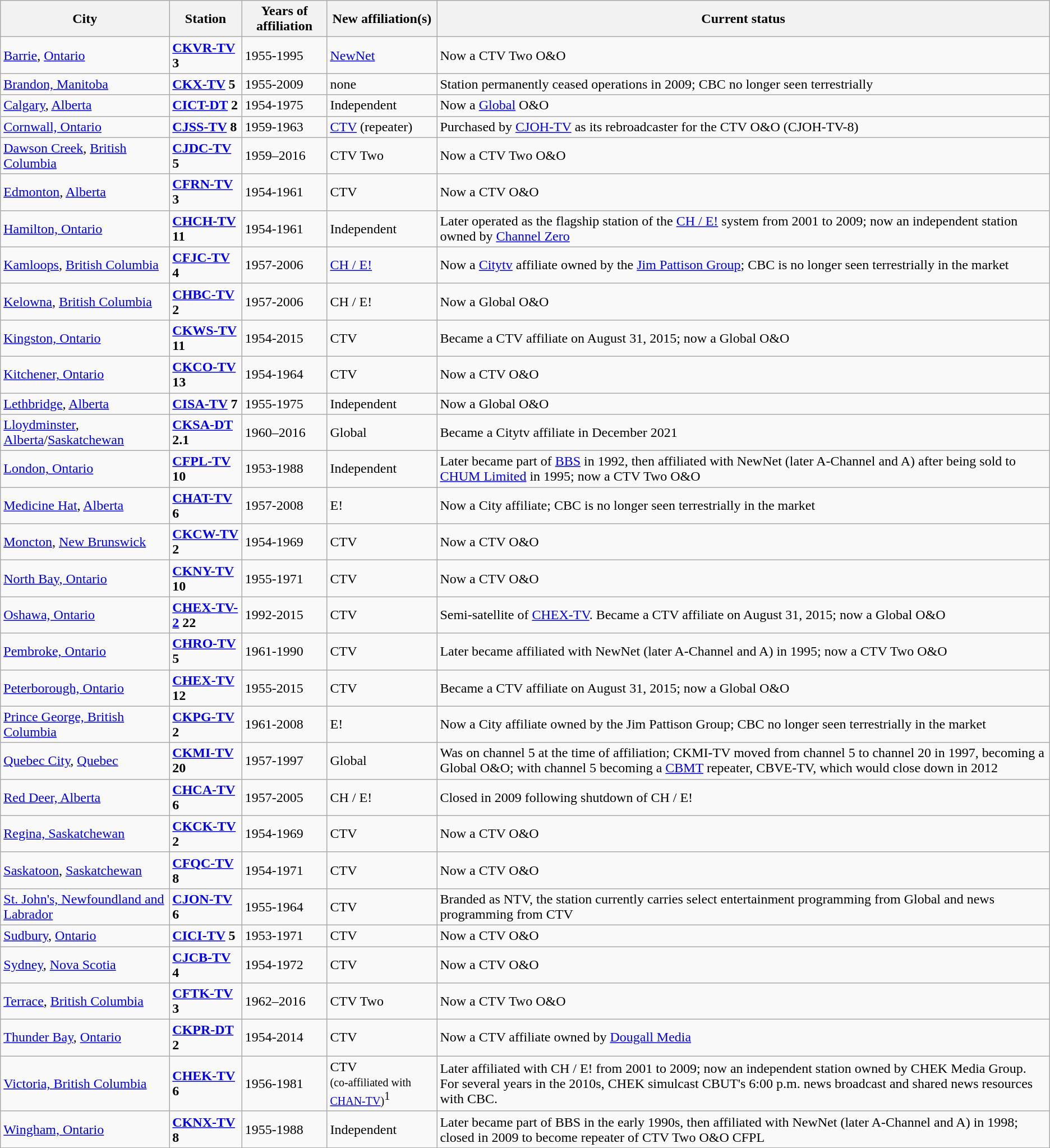<table class="wikitable sortable">
<tr>
<th>City</th>
<th>Station</th>
<th>Years of affiliation</th>
<th>New affiliation(s)</th>
<th>Current status</th>
</tr>
<tr>
<td><a href='#'>Barrie</a>, <a href='#'>Ontario</a></td>
<td><strong><a href='#'>CKVR-TV</a> 3</strong></td>
<td>1955-1995</td>
<td><a href='#'>NewNet</a></td>
<td>Now a CTV Two O&O</td>
</tr>
<tr>
<td><a href='#'>Brandon, Manitoba</a></td>
<td><strong><a href='#'>CKX-TV</a> 5</strong></td>
<td>1955-2009</td>
<td>none</td>
<td>Station permanently ceased operations in 2009; CBC no longer seen terrestrially</td>
</tr>
<tr>
<td><a href='#'>Calgary</a>, <a href='#'>Alberta</a></td>
<td><strong><a href='#'>CICT-DT</a> 2</strong></td>
<td>1954-1975</td>
<td>Independent</td>
<td>Now a <a href='#'>Global</a> O&O</td>
</tr>
<tr>
<td><a href='#'>Cornwall, Ontario</a></td>
<td><strong><a href='#'>CJSS-TV</a> 8</strong></td>
<td>1959-1963</td>
<td><a href='#'>CTV</a> (repeater)</td>
<td>Purchased by <a href='#'>CJOH-TV</a> as its rebroadcaster for the CTV O&O (CJOH-TV-8)</td>
</tr>
<tr>
<td><a href='#'>Dawson Creek</a>, <a href='#'>British Columbia</a></td>
<td><strong><a href='#'>CJDC-TV</a> 5</strong></td>
<td>1959–2016</td>
<td>CTV Two</td>
<td>Now a CTV Two O&O</td>
</tr>
<tr>
<td><a href='#'>Edmonton</a>, <a href='#'>Alberta</a></td>
<td><strong><a href='#'>CFRN-TV</a> 3</strong></td>
<td>1954-1961</td>
<td>CTV</td>
<td>Now a CTV O&O</td>
</tr>
<tr>
<td><a href='#'>Hamilton, Ontario</a></td>
<td><strong><a href='#'>CHCH-TV</a> 11</strong></td>
<td>1954-1961</td>
<td>Independent</td>
<td>Later operated as the flagship station of the <a href='#'>CH / E!</a> system from 2001 to 2009; now an independent station owned by <a href='#'>Channel Zero</a></td>
</tr>
<tr>
<td><a href='#'>Kamloops</a>, <a href='#'>British Columbia</a></td>
<td><strong><a href='#'>CFJC-TV</a> 4</strong></td>
<td>1957-2006</td>
<td><a href='#'>CH / E!</a></td>
<td>Now a <a href='#'>Citytv</a> affiliate owned by the <a href='#'>Jim Pattison Group</a>; CBC is no longer seen terrestrially in the market</td>
</tr>
<tr>
<td><a href='#'>Kelowna</a>, <a href='#'>British Columbia</a></td>
<td><strong><a href='#'>CHBC-TV</a> 2</strong></td>
<td>1957-2006</td>
<td>CH / E!</td>
<td>Now a Global O&O</td>
</tr>
<tr>
<td><a href='#'>Kingston, Ontario</a></td>
<td><strong><a href='#'>CKWS-TV</a> 11</strong></td>
<td>1954-2015</td>
<td>CTV</td>
<td>Became a CTV affiliate on August 31, 2015; now a Global O&O</td>
</tr>
<tr>
<td><a href='#'>Kitchener, Ontario</a></td>
<td><strong><a href='#'>CKCO-TV</a> 13</strong></td>
<td>1954-1964</td>
<td>CTV</td>
<td>Now a CTV O&O</td>
</tr>
<tr>
<td><a href='#'>Lethbridge</a>, <a href='#'>Alberta</a></td>
<td><strong><a href='#'>CISA-TV</a> 7</strong></td>
<td>1955-1975</td>
<td>Independent</td>
<td>Now a Global O&O</td>
</tr>
<tr>
<td><a href='#'>Lloydminster</a>, <a href='#'>Alberta</a>/<a href='#'>Saskatchewan</a></td>
<td><strong><a href='#'>CKSA-DT</a> 2.1</strong></td>
<td>1960–2016</td>
<td>Global</td>
<td>Became a Citytv affiliate in December 2021</td>
</tr>
<tr>
<td><a href='#'>London, Ontario</a></td>
<td><strong><a href='#'>CFPL-TV</a> 10</strong></td>
<td>1953-1988</td>
<td>Independent</td>
<td>Later became part of <a href='#'>BBS</a> in 1992, then affiliated with NewNet (later A-Channel and A) after being sold to <a href='#'>CHUM Limited</a> in 1995; now a CTV Two O&O</td>
</tr>
<tr>
<td><a href='#'>Medicine Hat</a>, <a href='#'>Alberta</a></td>
<td><strong><a href='#'>CHAT-TV</a> 6</strong></td>
<td>1957-2008</td>
<td>E!</td>
<td>Now a City affiliate; CBC is no longer seen terrestrially in the market</td>
</tr>
<tr>
<td><a href='#'>Moncton</a>, <a href='#'>New Brunswick</a></td>
<td><strong><a href='#'>CKCW-TV</a> 2</strong></td>
<td>1954-1969</td>
<td>CTV</td>
<td>Now a CTV O&O</td>
</tr>
<tr>
<td><a href='#'>North Bay, Ontario</a></td>
<td><strong><a href='#'>CKNY-TV</a> 10</strong></td>
<td>1955-1971</td>
<td>CTV</td>
<td>Now a CTV O&O</td>
</tr>
<tr>
<td><a href='#'>Oshawa, Ontario</a></td>
<td><strong><a href='#'>CHEX-TV-2</a> 22</strong></td>
<td>1992-2015</td>
<td>CTV</td>
<td>Semi-satellite of <a href='#'>CHEX-TV</a>. Became a CTV affiliate on August 31, 2015; now a Global O&O</td>
</tr>
<tr>
<td><a href='#'>Pembroke, Ontario</a></td>
<td><strong><a href='#'>CHRO-TV</a> 5</strong></td>
<td>1961-1990</td>
<td>CTV</td>
<td>Later became affiliated with NewNet (later A-Channel and A) in 1995; now a CTV Two O&O</td>
</tr>
<tr>
<td><a href='#'>Peterborough, Ontario</a></td>
<td><strong><a href='#'>CHEX-TV</a> 12</strong></td>
<td>1955-2015</td>
<td>CTV</td>
<td>Became a CTV affiliate on August 31, 2015; now a Global O&O</td>
</tr>
<tr>
<td><a href='#'>Prince George, British Columbia</a></td>
<td><strong><a href='#'>CKPG-TV</a> 2</strong></td>
<td>1961-2008</td>
<td>E!</td>
<td>Now a City affiliate owned by the Jim Pattison Group; CBC no longer seen terrestrially in the market</td>
</tr>
<tr>
<td><a href='#'>Quebec City</a>, <a href='#'>Quebec</a></td>
<td><strong><a href='#'>CKMI-TV</a> 20</strong></td>
<td>1957-1997</td>
<td>Global</td>
<td>Was on channel 5 at the time of affiliation; CKMI-TV moved from channel 5 to channel 20 in 1997, becoming a Global O&O; with channel 5 becoming a <a href='#'>CBMT</a> repeater, CBVE-TV, which would close down in 2012</td>
</tr>
<tr>
<td><a href='#'>Red Deer, Alberta</a></td>
<td><strong><a href='#'>CHCA-TV</a> 6</strong></td>
<td>1957-2005</td>
<td>CH / E!</td>
<td>Closed in 2009 following shutdown of CH / E!</td>
</tr>
<tr>
<td><a href='#'>Regina, Saskatchewan</a></td>
<td><strong><a href='#'>CKCK-TV</a> 2</strong></td>
<td>1954-1969</td>
<td>CTV</td>
<td>Now a CTV O&O</td>
</tr>
<tr>
<td><a href='#'>Saskatoon</a>, <a href='#'>Saskatchewan</a></td>
<td><strong><a href='#'>CFQC-TV</a> 8</strong></td>
<td>1954-1971</td>
<td>CTV</td>
<td>Now a CTV O&O</td>
</tr>
<tr>
<td><a href='#'>St. John's, Newfoundland and Labrador</a></td>
<td><strong><a href='#'>CJON-TV</a> 6</strong></td>
<td>1955-1964</td>
<td>CTV</td>
<td>Branded as NTV, the station currently carries select entertainment programming from Global and news programming from CTV</td>
</tr>
<tr>
<td><a href='#'>Sudbury</a>, <a href='#'>Ontario</a></td>
<td><strong><a href='#'>CICI-TV</a> 5</strong></td>
<td>1953-1971</td>
<td>CTV</td>
<td>Now a CTV O&O</td>
</tr>
<tr>
<td><a href='#'>Sydney</a>, <a href='#'>Nova Scotia</a></td>
<td><strong><a href='#'>CJCB-TV</a> 4</strong></td>
<td>1954-1972</td>
<td>CTV</td>
<td>Now a CTV O&O</td>
</tr>
<tr>
<td><a href='#'>Terrace</a>, <a href='#'>British Columbia</a></td>
<td><strong><a href='#'>CFTK-TV</a> 3</strong></td>
<td>1962–2016</td>
<td>CTV Two</td>
<td>Now a CTV Two O&O</td>
</tr>
<tr>
<td><a href='#'>Thunder Bay</a>, <a href='#'>Ontario</a></td>
<td><strong><a href='#'>CKPR-DT</a> 2</strong></td>
<td>1954-2014</td>
<td>CTV</td>
<td>Now a CTV affiliate owned by <a href='#'>Dougall Media</a></td>
</tr>
<tr>
<td><a href='#'>Victoria, British Columbia</a></td>
<td><strong><a href='#'>CHEK-TV</a> 6</strong></td>
<td>1956-1981</td>
<td>CTV<br><small>(co-affiliated with <a href='#'>CHAN-TV</a>)</small><sup>1</sup></td>
<td>Later affiliated with CH / E! from 2001 to 2009; now an independent station owned by CHEK Media Group. For several years in the 2010s, CHEK simulcast CBUT's 6:00 p.m. news broadcast and shared news resources with CBC.</td>
</tr>
<tr>
<td><a href='#'>Wingham, Ontario</a></td>
<td><strong><a href='#'>CKNX-TV</a> 8</strong></td>
<td>1955-1988</td>
<td>Independent</td>
<td>Later became part of BBS in the early 1990s, then affiliated with NewNet (later A-Channel and A) in 1998; closed in 2009 to become repeater of CTV Two O&O CFPL</td>
</tr>
<tr>
</tr>
</table>
